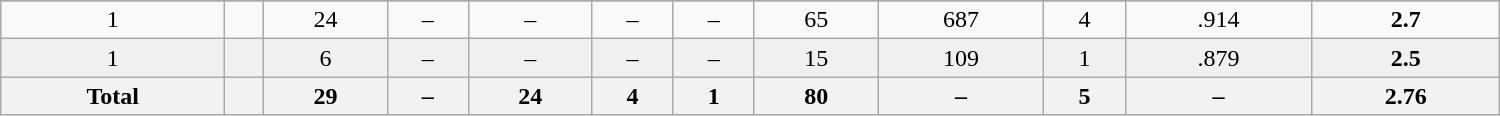<table class="wikitable sortable" width ="1000">
<tr align="center">
</tr>
<tr align="center" bgcolor=>
<td>1</td>
<td></td>
<td>24</td>
<td>–</td>
<td>–</td>
<td>–</td>
<td>–</td>
<td>65</td>
<td>687</td>
<td>4</td>
<td>.914</td>
<td><strong>2.7</strong></td>
</tr>
<tr align="center" bgcolor="#f0f0f0">
<td>1</td>
<td></td>
<td>6</td>
<td>–</td>
<td>–</td>
<td>–</td>
<td>–</td>
<td>15</td>
<td>109</td>
<td>1</td>
<td>.879</td>
<td><strong>2.5</strong></td>
</tr>
<tr>
<th>Total</th>
<th></th>
<th>29</th>
<th>–</th>
<th>24</th>
<th>4</th>
<th>1</th>
<th>80</th>
<th>–</th>
<th>5</th>
<th>–</th>
<th>2.76</th>
</tr>
</table>
